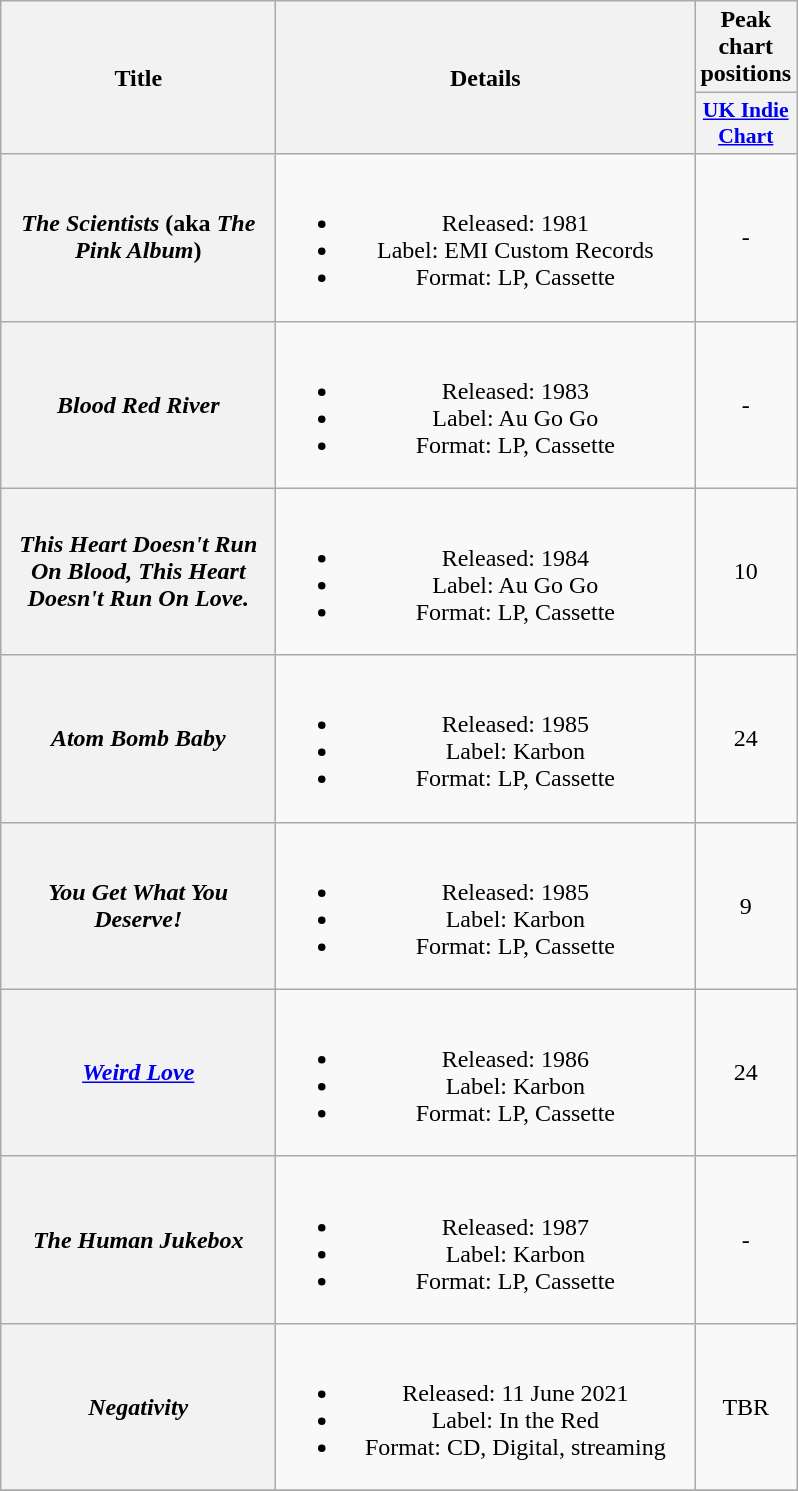<table class="wikitable plainrowheaders" style="text-align:center;" border="1">
<tr>
<th scope="col" rowspan="2" style="width:11em;">Title</th>
<th scope="col" rowspan="2" style="width:17em;">Details</th>
<th scope="col" colspan="1">Peak chart positions</th>
</tr>
<tr>
<th scope="col" style="width:3em;font-size:90%;"><a href='#'>UK Indie Chart</a><br></th>
</tr>
<tr>
<th scope="row"><em>The Scientists</em> (aka <em>The Pink Album</em>)</th>
<td><br><ul><li>Released: 1981</li><li>Label: EMI Custom Records</li><li>Format: LP, Cassette</li></ul></td>
<td>-</td>
</tr>
<tr>
<th scope="row"><em>Blood Red River</em></th>
<td><br><ul><li>Released: 1983</li><li>Label: Au Go Go</li><li>Format: LP, Cassette</li></ul></td>
<td>-</td>
</tr>
<tr>
<th scope="row"><em>This Heart Doesn't Run On Blood, This Heart Doesn't Run On Love.</em></th>
<td><br><ul><li>Released: 1984</li><li>Label: Au Go Go</li><li>Format: LP, Cassette</li></ul></td>
<td>10</td>
</tr>
<tr>
<th scope="row"><em>Atom Bomb Baby</em></th>
<td><br><ul><li>Released: 1985</li><li>Label: Karbon</li><li>Format: LP, Cassette</li></ul></td>
<td>24</td>
</tr>
<tr>
<th scope="row"><em>You Get What You Deserve!</em></th>
<td><br><ul><li>Released: 1985</li><li>Label: Karbon</li><li>Format: LP, Cassette</li></ul></td>
<td>9</td>
</tr>
<tr>
<th scope="row"><em><a href='#'>Weird Love</a></em></th>
<td><br><ul><li>Released: 1986</li><li>Label: Karbon</li><li>Format: LP, Cassette</li></ul></td>
<td>24</td>
</tr>
<tr>
<th scope="row"><em>The Human Jukebox</em></th>
<td><br><ul><li>Released: 1987</li><li>Label: Karbon</li><li>Format: LP, Cassette</li></ul></td>
<td>-</td>
</tr>
<tr>
<th scope="row"><em>Negativity</em></th>
<td><br><ul><li>Released: 11 June 2021</li><li>Label: In the Red</li><li>Format: CD, Digital, streaming</li></ul></td>
<td>TBR</td>
</tr>
<tr>
</tr>
</table>
